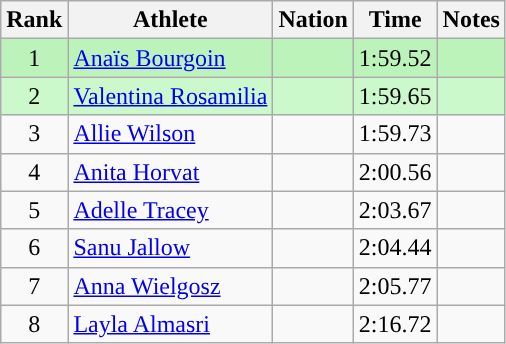<table class="wikitable sortable" style="text-align:center;">
<tr>
<th>Rank</th>
<th>Athlete</th>
<th>Nation</th>
<th>Time</th>
<th>Notes</th>
</tr>
<tr bgcolor=bbf3bb>
<td>1</td>
<td align=left><a href='#'>Anaïs Bourgoin</a></td>
<td align=left></td>
<td>1:59.52</td>
<td></td>
</tr>
<tr bgcolor=ccf9cc>
<td>2</td>
<td align=left><a href='#'>Valentina Rosamilia</a></td>
<td align=left></td>
<td>1:59.65</td>
<td></td>
</tr>
<tr>
<td>3</td>
<td align=left><a href='#'>Allie Wilson</a></td>
<td align=left></td>
<td>1:59.73</td>
<td></td>
</tr>
<tr>
<td>4</td>
<td align=left><a href='#'>Anita Horvat</a></td>
<td align=left></td>
<td>2:00.56</td>
<td></td>
</tr>
<tr>
<td>5</td>
<td align=left><a href='#'>Adelle Tracey</a></td>
<td align=left></td>
<td>2:03.67</td>
<td></td>
</tr>
<tr>
<td>6</td>
<td align=left><a href='#'>Sanu Jallow</a></td>
<td align=left></td>
<td>2:04.44</td>
<td></td>
</tr>
<tr>
<td>7</td>
<td align=left><a href='#'>Anna Wielgosz</a></td>
<td align=left></td>
<td>2:05.77</td>
<td></td>
</tr>
<tr>
<td>8</td>
<td align=left><a href='#'>Layla Almasri</a></td>
<td align=left></td>
<td>2:16.72</td>
<td></td>
</tr>
</table>
